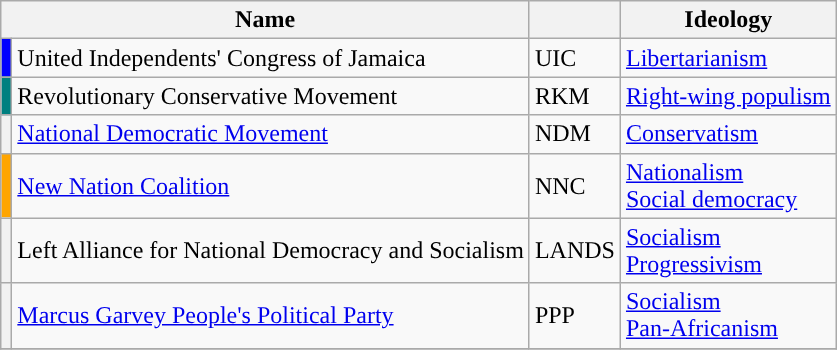<table class="wikitable sortable">
<tr>
<th colspan=2>Name</th>
<th></th>
<th>Ideology</th>
</tr>
<tr>
<th style="background-color: blue"></th>
<td>United Independents' Congress of Jamaica</td>
<td>UIC</td>
<td><a href='#'>Libertarianism</a></td>
</tr>
<tr>
<th style="background-color: teal"></th>
<td>Revolutionary Conservative Movement</td>
<td>RKM</td>
<td><a href='#'>Right-wing populism</a></td>
</tr>
<tr>
<th style="background-color: "></th>
<td><a href='#'>National Democratic Movement</a></td>
<td>NDM</td>
<td><a href='#'>Conservatism</a></td>
</tr>
<tr>
<th style="background-color: orange"></th>
<td><a href='#'>New Nation Coalition</a></td>
<td>NNC</td>
<td><a href='#'>Nationalism</a><br><a href='#'>Social democracy</a></td>
</tr>
<tr>
<th style=“background-color: ></th>
<td>Left Alliance for National Democracy and Socialism</td>
<td>LANDS</td>
<td><a href='#'>Socialism</a><br><a href='#'>Progressivism</a></td>
</tr>
<tr>
<th style=“background-color: ></th>
<td><a href='#'>Marcus Garvey People's Political Party</a></td>
<td>PPP</td>
<td><a href='#'>Socialism</a><br><a href='#'>Pan-Africanism</a></td>
</tr>
<tr>
</tr>
</table>
